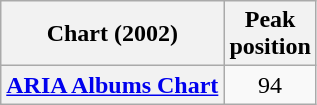<table class="wikitable plainrowheaders">
<tr>
<th scope="col">Chart (2002)</th>
<th scope="col">Peak<br>position</th>
</tr>
<tr>
<th scope="row"><a href='#'>ARIA Albums Chart</a></th>
<td style="text-align:center;">94</td>
</tr>
</table>
